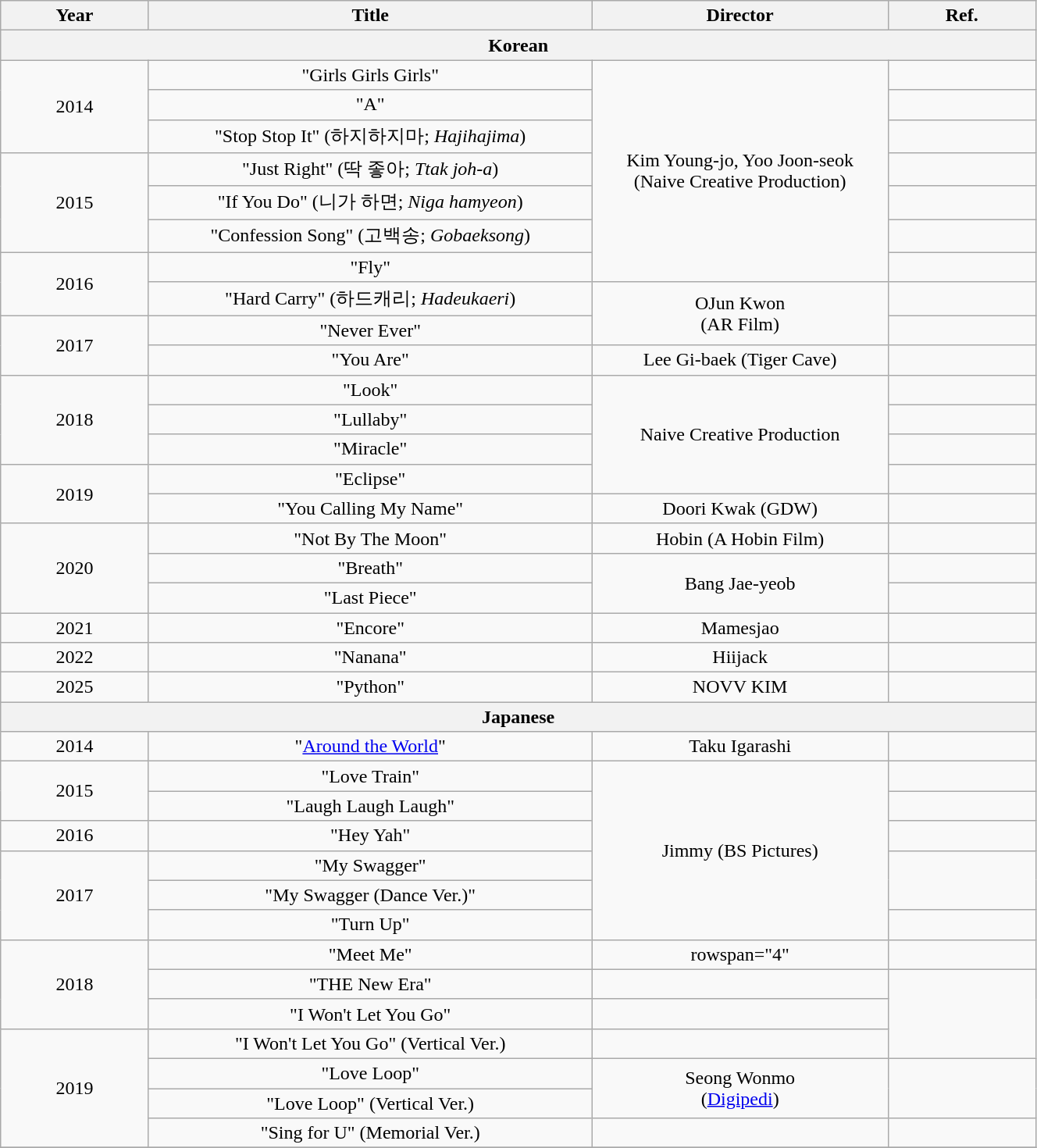<table class="wikitable" style="text-align:center; font-size:100%; width:70%">
<tr>
<th style=" width:10%">Year</th>
<th style=" width:30%">Title</th>
<th style=" width:20%">Director</th>
<th style=" width:10%">Ref.</th>
</tr>
<tr>
<th colspan="4">Korean</th>
</tr>
<tr>
<td rowspan="3">2014</td>
<td>"Girls Girls Girls"</td>
<td rowspan="7">Kim Young-jo, Yoo Joon-seok<br>(Naive Creative Production)</td>
<td></td>
</tr>
<tr>
<td>"A"</td>
<td></td>
</tr>
<tr>
<td>"Stop Stop It" (하지하지마; <em>Hajihajima</em>)</td>
<td></td>
</tr>
<tr>
<td rowspan="3">2015</td>
<td>"Just Right" (딱 좋아; <em>Ttak joh-a</em>)</td>
<td></td>
</tr>
<tr>
<td>"If You Do" (니가 하면; <em>Niga hamyeon</em>)</td>
<td></td>
</tr>
<tr>
<td>"Confession Song" (고백송; <em>Gobaeksong</em>)</td>
<td></td>
</tr>
<tr>
<td rowspan="2">2016</td>
<td>"Fly"</td>
<td></td>
</tr>
<tr>
<td>"Hard Carry" (하드캐리; <em>Hadeukaeri</em>)</td>
<td rowspan="2">OJun Kwon<br>(AR Film)</td>
<td></td>
</tr>
<tr>
<td rowspan="2">2017</td>
<td>"Never Ever"</td>
<td></td>
</tr>
<tr>
<td>"You Are"</td>
<td>Lee Gi-baek (Tiger Cave)</td>
<td></td>
</tr>
<tr>
<td rowspan="3">2018</td>
<td>"Look"</td>
<td rowspan="4">Naive Creative Production</td>
<td></td>
</tr>
<tr>
<td>"Lullaby"</td>
<td></td>
</tr>
<tr>
<td>"Miracle"</td>
<td></td>
</tr>
<tr>
<td rowspan="2">2019</td>
<td>"Eclipse"</td>
<td></td>
</tr>
<tr>
<td>"You Calling My Name"</td>
<td>Doori Kwak (GDW)</td>
<td></td>
</tr>
<tr>
<td rowspan="3">2020</td>
<td>"Not By The Moon"</td>
<td>Hobin (A Hobin Film)</td>
<td></td>
</tr>
<tr>
<td>"Breath"</td>
<td rowspan="2">Bang Jae-yeob</td>
<td></td>
</tr>
<tr>
<td>"Last Piece"</td>
<td></td>
</tr>
<tr>
<td>2021</td>
<td>"Encore"</td>
<td>Mamesjao</td>
<td></td>
</tr>
<tr>
<td>2022</td>
<td>"Nanana"</td>
<td>Hiijack</td>
<td></td>
</tr>
<tr>
<td>2025</td>
<td>"Python"</td>
<td>NOVV KIM</td>
<td></td>
</tr>
<tr>
<th colspan="4">Japanese</th>
</tr>
<tr>
<td>2014</td>
<td>"<a href='#'>Around the World</a>"</td>
<td>Taku Igarashi</td>
<td></td>
</tr>
<tr>
<td rowspan="2">2015</td>
<td>"Love Train"</td>
<td rowspan="6">Jimmy (BS Pictures)</td>
<td></td>
</tr>
<tr>
<td>"Laugh Laugh Laugh"</td>
<td></td>
</tr>
<tr>
<td>2016</td>
<td>"Hey Yah"</td>
<td></td>
</tr>
<tr>
<td rowspan="3">2017</td>
<td>"My Swagger"</td>
<td rowspan="2"></td>
</tr>
<tr>
<td>"My Swagger (Dance Ver.)"</td>
</tr>
<tr>
<td>"Turn Up"</td>
<td></td>
</tr>
<tr>
<td rowspan="3">2018</td>
<td>"Meet Me"</td>
<td>rowspan="4" </td>
<td></td>
</tr>
<tr>
<td>"THE New Era"</td>
<td></td>
</tr>
<tr>
<td>"I Won't Let You Go"</td>
<td></td>
</tr>
<tr>
<td rowspan=4>2019</td>
<td>"I Won't Let You Go" (Vertical Ver.)</td>
<td></td>
</tr>
<tr>
<td>"Love Loop"</td>
<td rowspan="2">Seong Wonmo<br>(<a href='#'>Digipedi</a>)</td>
<td rowspan="2"></td>
</tr>
<tr>
<td>"Love Loop" (Vertical Ver.)</td>
</tr>
<tr>
<td>"Sing for U" (Memorial Ver.)</td>
<td></td>
<td></td>
</tr>
<tr>
</tr>
</table>
